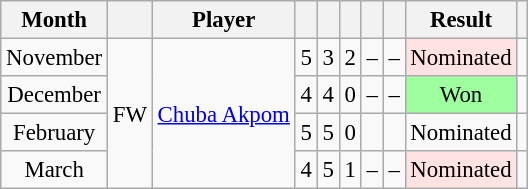<table class="wikitable sortable" style="text-align:center; font-size:95%;">
<tr>
<th>Month</th>
<th></th>
<th>Player</th>
<th></th>
<th></th>
<th></th>
<th></th>
<th></th>
<th>Result</th>
<th class="unsortable"></th>
</tr>
<tr>
<td rowspan="1" data-sort-value="1">November</td>
<td rowspan="4">FW</td>
<td rowspan="4" style="text-align:left;" data-sort-value="Akpom"> <a href='#'>Chuba Akpom</a></td>
<td>5</td>
<td>3</td>
<td>2</td>
<td>–</td>
<td>–</td>
<td style="background:#ffe3e3;">Nominated</td>
<td rowspan="1"></td>
</tr>
<tr>
<td data-sort-value="1">December</td>
<td>4</td>
<td>4</td>
<td>0</td>
<td>–</td>
<td>–</td>
<td style="background:#9eff9e;">Won</td>
<td></td>
</tr>
<tr>
<td>February</td>
<td>5</td>
<td>5</td>
<td>0</td>
<td></td>
<td></td>
<td>Nominated</td>
<td></td>
</tr>
<tr>
<td data-sort-value="2">March</td>
<td>4</td>
<td>5</td>
<td>1</td>
<td>–</td>
<td>–</td>
<td style="background:#ffe3e3;">Nominated</td>
<td></td>
</tr>
</table>
